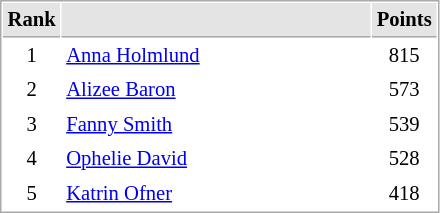<table cellspacing="1" cellpadding="3" style="border:1px solid #aaa; font-size:86%;">
<tr style="background:#e4e4e4;">
<th style="border-bottom:1px solid #aaa; width:10px;">Rank</th>
<th style="border-bottom:1px solid #aaa; width:200px;"></th>
<th style="border-bottom:1px solid #aaa; width:20px;">Points</th>
</tr>
<tr>
<td align=center>1</td>
<td> <a href='#'>Anna Holmlund</a></td>
<td align=center>815</td>
</tr>
<tr>
<td align=center>2</td>
<td> <a href='#'>Alizee Baron</a></td>
<td align=center>573</td>
</tr>
<tr>
<td align=center>3</td>
<td> <a href='#'>Fanny Smith</a></td>
<td align=center>539</td>
</tr>
<tr>
<td align=center>4</td>
<td> <a href='#'>Ophelie David</a></td>
<td align=center>528</td>
</tr>
<tr>
<td align=center>5</td>
<td> <a href='#'>Katrin Ofner</a></td>
<td align=center>418</td>
</tr>
</table>
